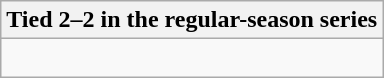<table class="wikitable collapsible collapsed">
<tr>
<th>Tied 2–2 in the regular-season series</th>
</tr>
<tr>
<td><br>


</td>
</tr>
</table>
